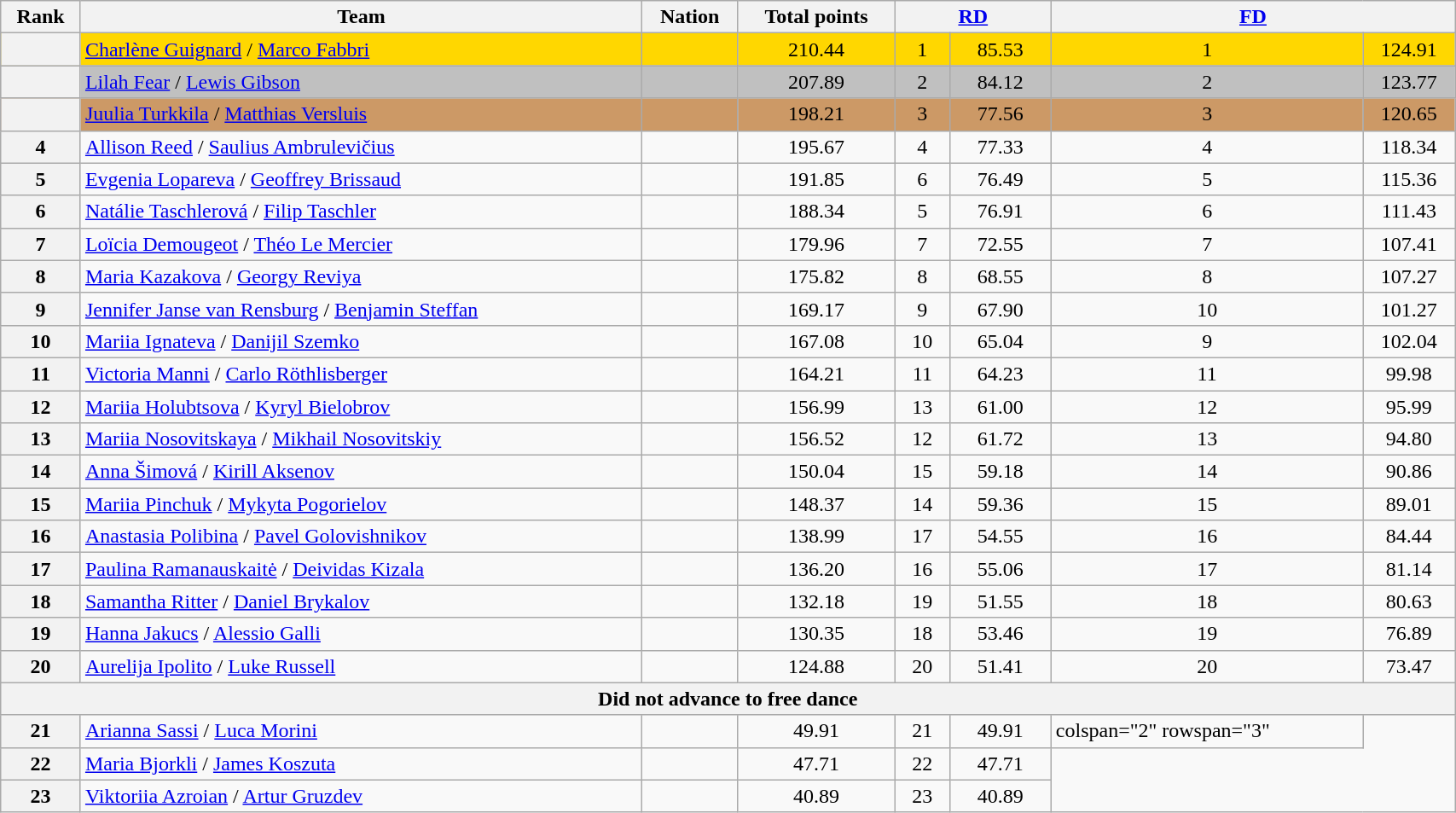<table class="wikitable sortable" style="text-align:left; width:90%">
<tr>
<th scope="col">Rank</th>
<th scope="col">Team</th>
<th scope="col">Nation</th>
<th scope="col">Total points</th>
<th scope="col" colspan="2" width="80px"><a href='#'>RD</a></th>
<th scope="col" colspan="2" width="80px"><a href='#'>FD</a></th>
</tr>
<tr bgcolor="gold">
<th scope="row"></th>
<td><a href='#'>Charlène Guignard</a> / <a href='#'>Marco Fabbri</a></td>
<td></td>
<td align="center">210.44</td>
<td align="center">1</td>
<td align="center">85.53</td>
<td align="center">1</td>
<td align="center">124.91</td>
</tr>
<tr bgcolor="silver">
<th scope="row"></th>
<td><a href='#'>Lilah Fear</a> / <a href='#'>Lewis Gibson</a></td>
<td></td>
<td align="center">207.89</td>
<td align="center">2</td>
<td align="center">84.12</td>
<td align="center">2</td>
<td align="center">123.77</td>
</tr>
<tr bgcolor="#cc9966">
<th scope="row"></th>
<td><a href='#'>Juulia Turkkila</a> / <a href='#'>Matthias Versluis</a></td>
<td></td>
<td align="center">198.21</td>
<td align="center">3</td>
<td align="center">77.56</td>
<td align="center">3</td>
<td align="center">120.65</td>
</tr>
<tr>
<th scope="row">4</th>
<td><a href='#'>Allison Reed</a> / <a href='#'>Saulius Ambrulevičius</a></td>
<td></td>
<td align="center">195.67</td>
<td align="center">4</td>
<td align="center">77.33</td>
<td align="center">4</td>
<td align="center">118.34</td>
</tr>
<tr>
<th scope="row">5</th>
<td><a href='#'>Evgenia Lopareva</a> / <a href='#'>Geoffrey Brissaud</a></td>
<td></td>
<td align="center">191.85</td>
<td align="center">6</td>
<td align="center">76.49</td>
<td align="center">5</td>
<td align="center">115.36</td>
</tr>
<tr>
<th scope="row">6</th>
<td><a href='#'>Natálie Taschlerová</a> / <a href='#'>Filip Taschler</a></td>
<td></td>
<td align="center">188.34</td>
<td align="center">5</td>
<td align="center">76.91</td>
<td align="center">6</td>
<td align="center">111.43</td>
</tr>
<tr>
<th scope="row">7</th>
<td><a href='#'>Loïcia Demougeot</a> / <a href='#'>Théo Le Mercier</a></td>
<td></td>
<td align="center">179.96</td>
<td align="center">7</td>
<td align="center">72.55</td>
<td align="center">7</td>
<td align="center">107.41</td>
</tr>
<tr>
<th scope="row">8</th>
<td><a href='#'>Maria Kazakova</a> / <a href='#'>Georgy Reviya</a></td>
<td></td>
<td align="center">175.82</td>
<td align="center">8</td>
<td align="center">68.55</td>
<td align="center">8</td>
<td align="center">107.27</td>
</tr>
<tr>
<th scope="row">9</th>
<td><a href='#'>Jennifer Janse van Rensburg</a> / <a href='#'>Benjamin Steffan</a></td>
<td></td>
<td align="center">169.17</td>
<td align="center">9</td>
<td align="center">67.90</td>
<td align="center">10</td>
<td align="center">101.27</td>
</tr>
<tr>
<th scope="row">10</th>
<td><a href='#'>Mariia Ignateva</a> / <a href='#'>Danijil Szemko</a></td>
<td></td>
<td align="center">167.08</td>
<td align="center">10</td>
<td align="center">65.04</td>
<td align="center">9</td>
<td align="center">102.04</td>
</tr>
<tr>
<th scope="row">11</th>
<td><a href='#'>Victoria Manni</a> / <a href='#'>Carlo Röthlisberger</a></td>
<td></td>
<td align="center">164.21</td>
<td align="center">11</td>
<td align="center">64.23</td>
<td align="center">11</td>
<td align="center">99.98</td>
</tr>
<tr>
<th scope="row">12</th>
<td><a href='#'>Mariia Holubtsova</a> / <a href='#'>Kyryl Bielobrov</a></td>
<td></td>
<td align="center">156.99</td>
<td align="center">13</td>
<td align="center">61.00</td>
<td align="center">12</td>
<td align="center">95.99</td>
</tr>
<tr>
<th scope="row">13</th>
<td><a href='#'>Mariia Nosovitskaya</a> / <a href='#'>Mikhail Nosovitskiy</a></td>
<td></td>
<td align="center">156.52</td>
<td align="center">12</td>
<td align="center">61.72</td>
<td align="center">13</td>
<td align="center">94.80</td>
</tr>
<tr>
<th scope="row">14</th>
<td><a href='#'>Anna Šimová</a> / <a href='#'>Kirill Aksenov</a></td>
<td></td>
<td align="center">150.04</td>
<td align="center">15</td>
<td align="center">59.18</td>
<td align="center">14</td>
<td align="center">90.86</td>
</tr>
<tr>
<th scope="row">15</th>
<td><a href='#'>Mariia Pinchuk</a> / <a href='#'>Mykyta Pogorielov</a></td>
<td></td>
<td align="center">148.37</td>
<td align="center">14</td>
<td align="center">59.36</td>
<td align="center">15</td>
<td align="center">89.01</td>
</tr>
<tr>
<th scope="row">16</th>
<td><a href='#'>Anastasia Polibina</a> / <a href='#'>Pavel Golovishnikov</a></td>
<td></td>
<td align="center">138.99</td>
<td align="center">17</td>
<td align="center">54.55</td>
<td align="center">16</td>
<td align="center">84.44</td>
</tr>
<tr>
<th scope="row">17</th>
<td><a href='#'>Paulina Ramanauskaitė</a> / <a href='#'>Deividas Kizala</a></td>
<td></td>
<td align="center">136.20</td>
<td align="center">16</td>
<td align="center">55.06</td>
<td align="center">17</td>
<td align="center">81.14</td>
</tr>
<tr>
<th scope="row">18</th>
<td><a href='#'>Samantha Ritter</a> / <a href='#'>Daniel Brykalov</a></td>
<td></td>
<td align="center">132.18</td>
<td align="center">19</td>
<td align="center">51.55</td>
<td align="center">18</td>
<td align="center">80.63</td>
</tr>
<tr>
<th scope="row">19</th>
<td><a href='#'>Hanna Jakucs</a> / <a href='#'>Alessio Galli</a></td>
<td></td>
<td align="center">130.35</td>
<td align="center">18</td>
<td align="center">53.46</td>
<td align="center">19</td>
<td align="center">76.89</td>
</tr>
<tr>
<th scope="row">20</th>
<td><a href='#'>Aurelija Ipolito</a> / <a href='#'>Luke Russell</a></td>
<td></td>
<td align="center">124.88</td>
<td align="center">20</td>
<td align="center">51.41</td>
<td align="center">20</td>
<td align="center">73.47</td>
</tr>
<tr>
<th colspan=8>Did not advance to free dance</th>
</tr>
<tr>
<th scope="row">21</th>
<td><a href='#'>Arianna Sassi</a> / <a href='#'>Luca Morini</a></td>
<td></td>
<td align="center">49.91</td>
<td align="center">21</td>
<td align="center">49.91</td>
<td>colspan="2" rowspan="3" </td>
</tr>
<tr>
<th scope="row">22</th>
<td><a href='#'>Maria Bjorkli</a> / <a href='#'>James Koszuta</a></td>
<td></td>
<td align="center">47.71</td>
<td align="center">22</td>
<td align="center">47.71</td>
</tr>
<tr>
<th scope="row">23</th>
<td><a href='#'>Viktoriia Azroian</a> / <a href='#'>Artur Gruzdev</a></td>
<td></td>
<td align="center">40.89</td>
<td align="center">23</td>
<td align="center">40.89</td>
</tr>
</table>
